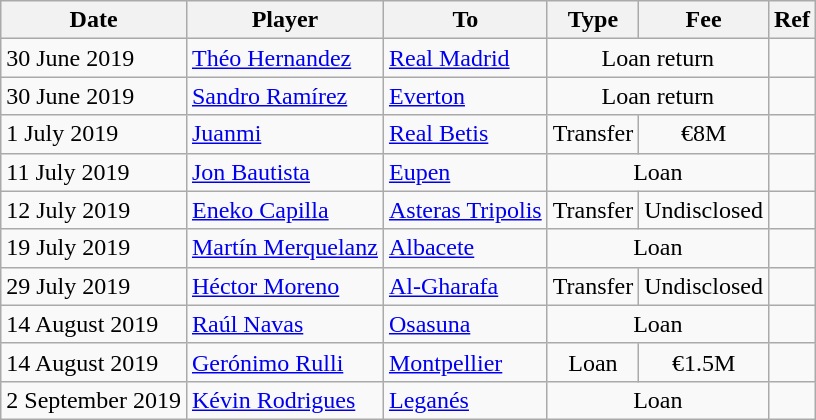<table class="wikitable">
<tr>
<th>Date</th>
<th>Player</th>
<th>To</th>
<th>Type</th>
<th>Fee</th>
<th>Ref</th>
</tr>
<tr>
<td>30 June 2019</td>
<td> <a href='#'>Théo Hernandez</a></td>
<td><a href='#'>Real Madrid</a></td>
<td align=center colspan=2>Loan return</td>
<td align=center></td>
</tr>
<tr>
<td>30 June 2019</td>
<td> <a href='#'>Sandro Ramírez</a></td>
<td> <a href='#'>Everton</a></td>
<td align=center colspan=2>Loan return</td>
<td align=center></td>
</tr>
<tr>
<td>1 July 2019</td>
<td> <a href='#'>Juanmi</a></td>
<td><a href='#'>Real Betis</a></td>
<td align=center>Transfer</td>
<td align=center>€8M</td>
<td align=center></td>
</tr>
<tr>
<td>11 July 2019</td>
<td> <a href='#'>Jon Bautista</a></td>
<td> <a href='#'>Eupen</a></td>
<td align=center colspan=2>Loan</td>
<td align=center></td>
</tr>
<tr>
<td>12 July 2019</td>
<td> <a href='#'>Eneko Capilla</a></td>
<td> <a href='#'>Asteras Tripolis</a></td>
<td align=center>Transfer</td>
<td align=center>Undisclosed</td>
<td align=center></td>
</tr>
<tr>
<td>19 July 2019</td>
<td> <a href='#'>Martín Merquelanz</a></td>
<td><a href='#'>Albacete</a></td>
<td align=center colspan=2>Loan</td>
<td align=center></td>
</tr>
<tr>
<td>29 July 2019</td>
<td> <a href='#'>Héctor Moreno</a></td>
<td> <a href='#'>Al-Gharafa</a></td>
<td align=center>Transfer</td>
<td align=center>Undisclosed</td>
<td align=center></td>
</tr>
<tr>
<td>14 August 2019</td>
<td> <a href='#'>Raúl Navas</a></td>
<td><a href='#'>Osasuna</a></td>
<td align=center colspan=2>Loan</td>
<td align=center></td>
</tr>
<tr>
<td>14 August 2019</td>
<td> <a href='#'>Gerónimo Rulli</a></td>
<td> <a href='#'>Montpellier</a></td>
<td align=center>Loan</td>
<td align=center>€1.5M</td>
<td align=center></td>
</tr>
<tr>
<td>2 September 2019</td>
<td> <a href='#'>Kévin Rodrigues</a></td>
<td><a href='#'>Leganés</a></td>
<td align=center colspan=2>Loan</td>
<td align=center></td>
</tr>
</table>
